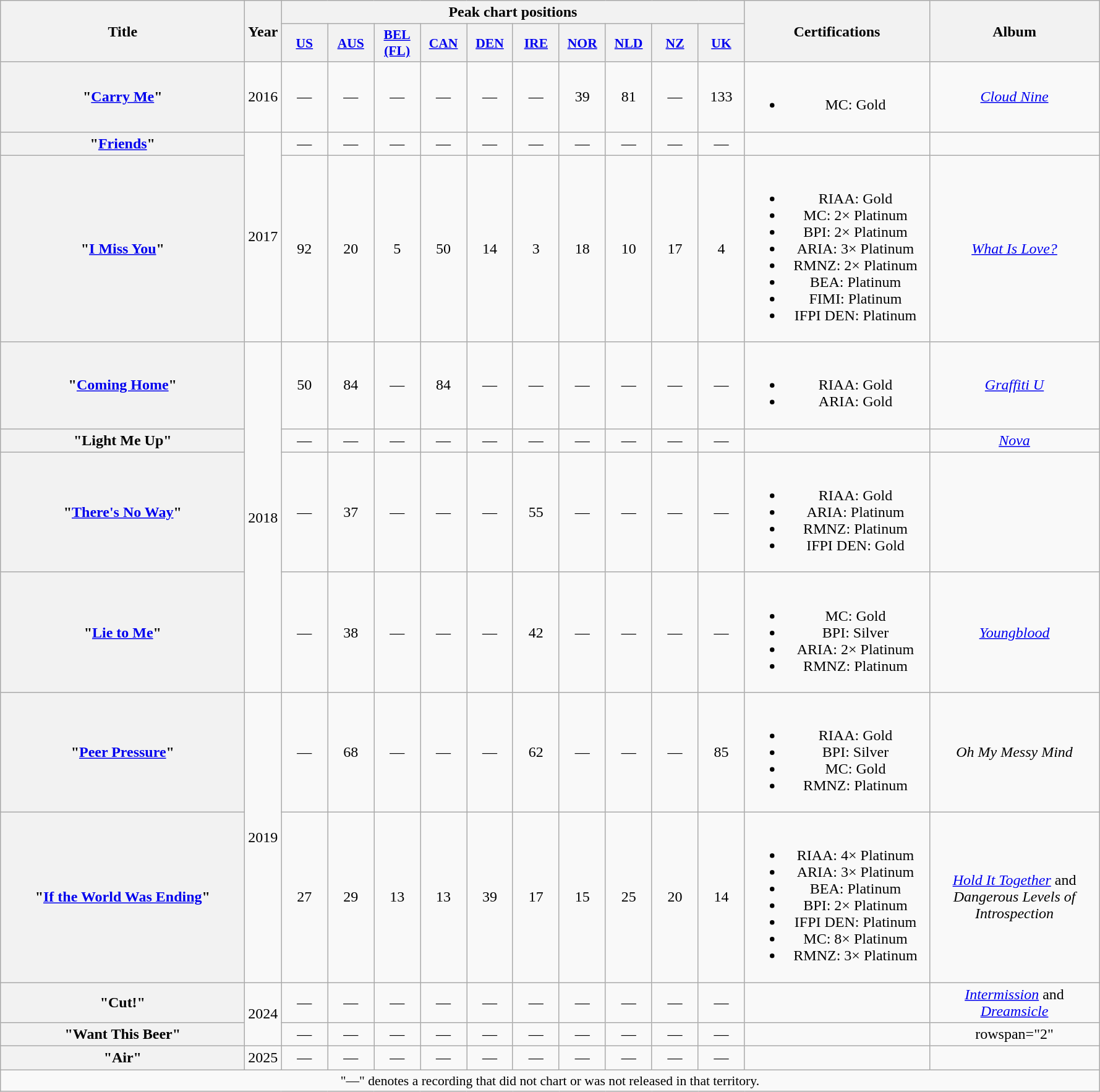<table class="wikitable plainrowheaders" style="text-align:center;">
<tr>
<th scope="col" rowspan="2" style="width:16em;">Title</th>
<th scope="col" rowspan="2" style="width:1em;">Year</th>
<th scope="col" colspan="10">Peak chart positions</th>
<th scope="col" rowspan="2" style="width:12em;">Certifications</th>
<th scope="col" rowspan="2" style="width:11em;">Album</th>
</tr>
<tr>
<th scope="col" style="width:3em;font-size:90%;"><a href='#'>US</a><br></th>
<th scope="col" style="width:3em;font-size:90%;"><a href='#'>AUS</a><br></th>
<th scope="col" style="width:3em;font-size:90%;"><a href='#'>BEL<br>(FL)</a><br></th>
<th scope="col" style="width:3em;font-size:90%;"><a href='#'>CAN</a><br></th>
<th scope="col" style="width:3em;font-size:90%;"><a href='#'>DEN</a><br></th>
<th scope="col" style="width:3em;font-size:90%;"><a href='#'>IRE</a><br></th>
<th scope="col" style="width:3em;font-size:90%;"><a href='#'>NOR</a><br></th>
<th scope="col" style="width:3em;font-size:90%;"><a href='#'>NLD</a><br></th>
<th scope="col" style="width:3em;font-size:90%;"><a href='#'>NZ</a><br></th>
<th scope="col" style="width:3em;font-size:90%;"><a href='#'>UK</a><br></th>
</tr>
<tr>
<th scope="row">"<a href='#'>Carry Me</a>"<br></th>
<td>2016</td>
<td>—</td>
<td>—</td>
<td>—</td>
<td>—</td>
<td>—</td>
<td>—</td>
<td>39</td>
<td>81</td>
<td>—</td>
<td>133</td>
<td><br><ul><li>MC: Gold</li></ul></td>
<td><em><a href='#'>Cloud Nine</a></em></td>
</tr>
<tr>
<th scope="row">"<a href='#'>Friends</a>" <br></th>
<td rowspan="2">2017</td>
<td>—</td>
<td>—</td>
<td>—</td>
<td>—</td>
<td>—</td>
<td>—</td>
<td>—</td>
<td>—</td>
<td>—</td>
<td>—</td>
<td></td>
<td></td>
</tr>
<tr>
<th scope="row">"<a href='#'>I Miss You</a>"<br></th>
<td>92</td>
<td>20</td>
<td>5</td>
<td>50</td>
<td>14</td>
<td>3</td>
<td>18</td>
<td>10</td>
<td>17</td>
<td>4</td>
<td><br><ul><li>RIAA: Gold</li><li>MC: 2× Platinum</li><li>BPI: 2× Platinum</li><li>ARIA: 3× Platinum</li><li>RMNZ: 2× Platinum</li><li>BEA: Platinum</li><li>FIMI: Platinum</li><li>IFPI DEN: Platinum</li></ul></td>
<td><em><a href='#'>What Is Love?</a></em></td>
</tr>
<tr>
<th scope="row">"<a href='#'>Coming Home</a>"<br></th>
<td rowspan="4">2018</td>
<td>50</td>
<td>84</td>
<td>—</td>
<td>84</td>
<td>—</td>
<td>—</td>
<td>—</td>
<td>—</td>
<td>—</td>
<td>—</td>
<td><br><ul><li>RIAA: Gold</li><li>ARIA: Gold</li></ul></td>
<td><em><a href='#'>Graffiti U</a></em></td>
</tr>
<tr>
<th scope="row">"Light Me Up"<br></th>
<td>—</td>
<td>—</td>
<td>—</td>
<td>—</td>
<td>—</td>
<td>—</td>
<td>—</td>
<td>—</td>
<td>—</td>
<td>—</td>
<td></td>
<td><em><a href='#'>Nova</a></em></td>
</tr>
<tr>
<th scope="row">"<a href='#'>There's No Way</a>"<br></th>
<td>—</td>
<td>37</td>
<td>—</td>
<td>—</td>
<td>—</td>
<td>55</td>
<td>—</td>
<td>—</td>
<td>—</td>
<td>—</td>
<td><br><ul><li>RIAA: Gold</li><li>ARIA: Platinum</li><li>RMNZ: Platinum</li><li>IFPI DEN: Gold</li></ul></td>
<td></td>
</tr>
<tr>
<th scope="row">"<a href='#'>Lie to Me</a>"<br></th>
<td>—</td>
<td>38</td>
<td>—</td>
<td>—</td>
<td>—</td>
<td>42</td>
<td>—</td>
<td>—</td>
<td>—</td>
<td>—</td>
<td><br><ul><li>MC: Gold</li><li>BPI: Silver</li><li>ARIA: 2× Platinum</li><li>RMNZ: Platinum</li></ul></td>
<td><em><a href='#'>Youngblood</a></em></td>
</tr>
<tr>
<th scope="row">"<a href='#'>Peer Pressure</a>"<br></th>
<td rowspan="2">2019</td>
<td>—</td>
<td>68</td>
<td>—</td>
<td>—</td>
<td>—</td>
<td>62</td>
<td>—</td>
<td>—</td>
<td>—</td>
<td>85</td>
<td><br><ul><li>RIAA: Gold</li><li>BPI: Silver</li><li>MC: Gold</li><li>RMNZ: Platinum</li></ul></td>
<td><em>Oh My Messy Mind</em></td>
</tr>
<tr>
<th scope="row">"<a href='#'>If the World Was Ending</a>"<br></th>
<td>27</td>
<td>29</td>
<td>13</td>
<td>13</td>
<td>39</td>
<td>17</td>
<td>15</td>
<td>25</td>
<td>20</td>
<td>14</td>
<td><br><ul><li>RIAA: 4× Platinum</li><li>ARIA: 3× Platinum</li><li>BEA: Platinum</li><li>BPI: 2× Platinum</li><li>IFPI DEN: Platinum</li><li>MC: 8× Platinum</li><li>RMNZ: 3× Platinum</li></ul></td>
<td><em><a href='#'>Hold It Together</a></em> and <em>Dangerous Levels of Introspection</em></td>
</tr>
<tr>
<th scope="row">"Cut!"<br></th>
<td rowspan="2">2024</td>
<td>—</td>
<td>—</td>
<td>—</td>
<td>—</td>
<td>—</td>
<td>—</td>
<td>—</td>
<td>—</td>
<td>—</td>
<td>—</td>
<td></td>
<td><em><a href='#'>Intermission</a></em> and <em><a href='#'>Dreamsicle</a></em></td>
</tr>
<tr>
<th scope="row">"Want This Beer"<br></th>
<td>—</td>
<td>—</td>
<td>—</td>
<td>—</td>
<td>—</td>
<td>—</td>
<td>—</td>
<td>—</td>
<td>—</td>
<td>—</td>
<td></td>
<td>rowspan="2" </td>
</tr>
<tr>
<th scope="row">"Air"<br></th>
<td>2025</td>
<td>—</td>
<td>—</td>
<td>—</td>
<td>—</td>
<td>—</td>
<td>—</td>
<td>—</td>
<td>—</td>
<td>—</td>
<td>—</td>
<td></td>
</tr>
<tr>
<td colspan="14" style="font-size:90%">"—" denotes a recording that did not chart or was not released in that territory.</td>
</tr>
</table>
